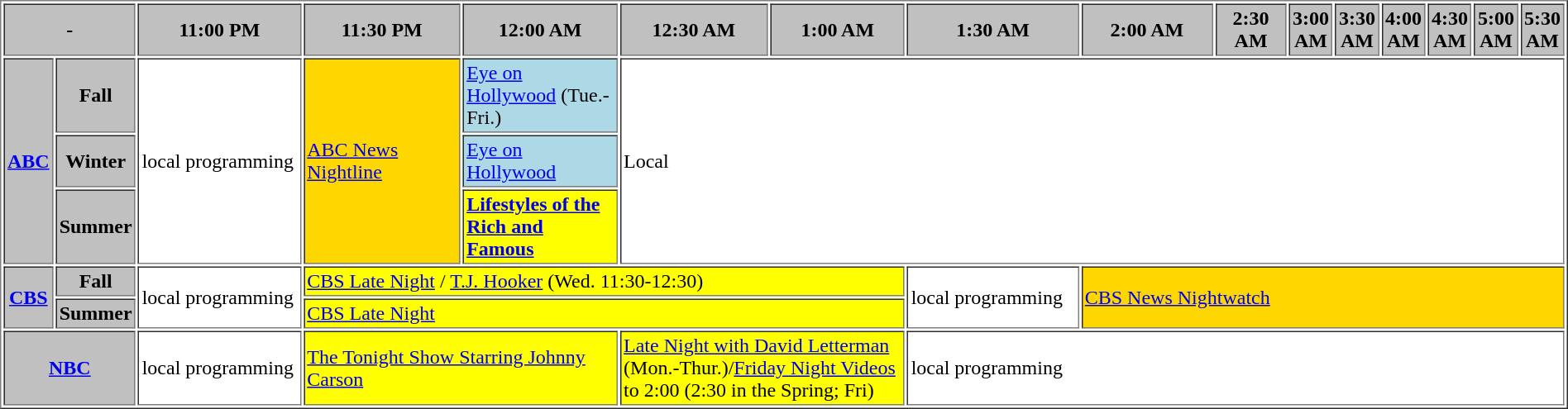<table border="1" cellpadding="2">
<tr>
<th bgcolor="#C0C0C0" colspan=2>-</th>
<th width="13%" bgcolor="#C0C0C0">11:00 PM</th>
<th width="14%" bgcolor="#C0C0C0">11:30 PM</th>
<th width="13%" bgcolor="#C0C0C0">12:00 AM</th>
<th width="14%" bgcolor="#C0C0C0">12:30 AM</th>
<th width="13%" bgcolor="#C0C0C0">1:00 AM</th>
<th width="14%" bgcolor="#C0C0C0">1:30 AM</th>
<th width="13%" bgcolor="#C0C0C0">2:00 AM</th>
<th width="14%" bgcolor="#C0C0C0">2:30 AM</th>
<th width="13%" bgcolor="#C0C0C0">3:00 AM</th>
<th width="14%" bgcolor="#C0C0C0">3:30 AM</th>
<th width="13%" bgcolor="#C0C0C0">4:00 AM</th>
<th width="14%" bgcolor="#C0C0C0">4:30 AM</th>
<th width="13%" bgcolor="#C0C0C0">5:00 AM</th>
<th width="14%" bgcolor="#C0C0C0">5:30 AM</th>
</tr>
<tr>
<th bgcolor="#C0C0C0" rowspan=3><a href='#'>ABC</a></th>
<th bgcolor="#C0C0C0">Fall</th>
<td bgcolor="white" rowspan=3>local programming</td>
<td bgcolor="gold" rowspan=3><a href='#'>ABC News Nightline</a></td>
<td bgcolor="lightblue"><a href='#'>Eye on Hollywood</a> (Tue.-Fri.)</td>
<td bgcolor="white" colspan="11" rowspan=3>Local</td>
</tr>
<tr>
<th bgcolor="#C0C0C0">Winter</th>
<td bgcolor="lightblue"><a href='#'>Eye on Hollywood</a></td>
</tr>
<tr>
<th bgcolor="#C0C0C0">Summer</th>
<td bgcolor="yellow"><strong><a href='#'>Lifestyles of the Rich and Famous</a></strong></td>
</tr>
<tr>
<th bgcolor="#C0C0C0" rowspan=2><a href='#'>CBS</a></th>
<th bgcolor="#C0C0C0">Fall</th>
<td bgcolor="white" rowspan=2>local programming</td>
<td bgcolor="yellow" colspan="4"><a href='#'>CBS Late Night</a> / <a href='#'>T.J. Hooker</a> (Wed. 11:30-12:30)</td>
<td bgcolor="white" rowspan=2>local programming</td>
<td bgcolor="gold" colspan="8" rowspan=2><a href='#'>CBS News Nightwatch</a></td>
</tr>
<tr>
<th bgcolor="#C0C0C0">Summer</th>
<td bgcolor="yellow" colspan="4"><a href='#'>CBS Late Night</a></td>
</tr>
<tr>
<th bgcolor="#C0C0C0" colspan=2><a href='#'>NBC</a></th>
<td bgcolor="white">local programming</td>
<td bgcolor="yellow" colspan="2"><a href='#'>The Tonight Show Starring Johnny Carson</a></td>
<td bgcolor="yellow" colspan="2"><a href='#'>Late Night with David Letterman</a> (Mon.-Thur.)/<a href='#'>Friday Night Videos</a> to 2:00 (2:30 in the Spring; Fri)</td>
<td bgcolor="white" colspan="9">local programming</td>
</tr>
</table>
